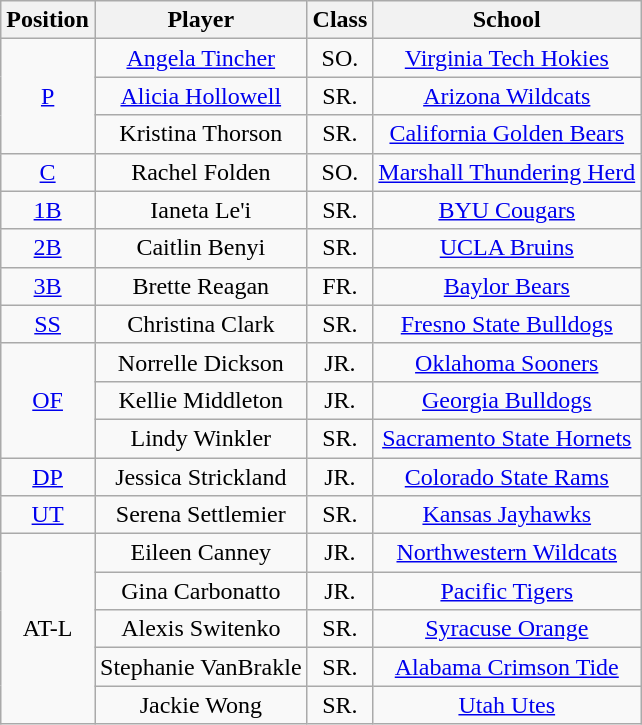<table class="wikitable">
<tr>
<th>Position</th>
<th>Player</th>
<th>Class</th>
<th>School</th>
</tr>
<tr align=center>
<td rowspan=3><a href='#'>P</a></td>
<td><a href='#'>Angela Tincher</a></td>
<td>SO.</td>
<td><a href='#'>Virginia Tech Hokies</a></td>
</tr>
<tr align=center>
<td><a href='#'>Alicia Hollowell</a></td>
<td>SR.</td>
<td><a href='#'>Arizona Wildcats</a></td>
</tr>
<tr align=center>
<td>Kristina Thorson</td>
<td>SR.</td>
<td><a href='#'>California Golden Bears</a></td>
</tr>
<tr align=center>
<td rowspan=1><a href='#'>C</a></td>
<td>Rachel Folden</td>
<td>SO.</td>
<td><a href='#'>Marshall Thundering Herd</a></td>
</tr>
<tr align=center>
<td rowspan=1><a href='#'>1B</a></td>
<td>Ianeta Le'i</td>
<td>SR.</td>
<td><a href='#'>BYU Cougars</a></td>
</tr>
<tr align=center>
<td rowspan=1><a href='#'>2B</a></td>
<td>Caitlin Benyi</td>
<td>SR.</td>
<td><a href='#'>UCLA Bruins</a></td>
</tr>
<tr align=center>
<td rowspan=1><a href='#'>3B</a></td>
<td>Brette Reagan</td>
<td>FR.</td>
<td><a href='#'>Baylor Bears</a></td>
</tr>
<tr align=center>
<td rowspan=1><a href='#'>SS</a></td>
<td>Christina Clark</td>
<td>SR.</td>
<td><a href='#'>Fresno State Bulldogs</a></td>
</tr>
<tr align=center>
<td rowspan=3><a href='#'>OF</a></td>
<td>Norrelle Dickson</td>
<td>JR.</td>
<td><a href='#'>Oklahoma Sooners</a></td>
</tr>
<tr align=center>
<td>Kellie Middleton</td>
<td>JR.</td>
<td><a href='#'>Georgia Bulldogs</a></td>
</tr>
<tr align=center>
<td>Lindy Winkler</td>
<td>SR.</td>
<td><a href='#'>Sacramento State Hornets</a></td>
</tr>
<tr align=center>
<td rowspan=1><a href='#'>DP</a></td>
<td>Jessica Strickland</td>
<td>JR.</td>
<td><a href='#'>Colorado State Rams</a></td>
</tr>
<tr align=center>
<td rowspan=1><a href='#'>UT</a></td>
<td>Serena Settlemier</td>
<td>SR.</td>
<td><a href='#'>Kansas Jayhawks</a></td>
</tr>
<tr align=center>
<td rowspan=5>AT-L</td>
<td>Eileen Canney</td>
<td>JR.</td>
<td><a href='#'>Northwestern Wildcats</a></td>
</tr>
<tr align=center>
<td>Gina Carbonatto</td>
<td>JR.</td>
<td><a href='#'>Pacific Tigers</a></td>
</tr>
<tr align=center>
<td>Alexis Switenko</td>
<td>SR.</td>
<td><a href='#'>Syracuse Orange</a></td>
</tr>
<tr align=center>
<td>Stephanie VanBrakle</td>
<td>SR.</td>
<td><a href='#'>Alabama Crimson Tide</a></td>
</tr>
<tr align=center>
<td>Jackie Wong</td>
<td>SR.</td>
<td><a href='#'>Utah Utes</a></td>
</tr>
</table>
